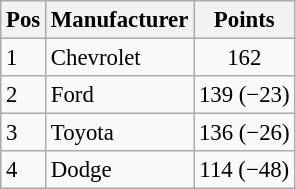<table class="wikitable" style="font-size: 95%;">
<tr>
<th>Pos</th>
<th>Manufacturer</th>
<th>Points</th>
</tr>
<tr>
<td>1</td>
<td>Chevrolet</td>
<td style="text-align:center;">162</td>
</tr>
<tr>
<td>2</td>
<td>Ford</td>
<td style="text-align:center;">139 (−23)</td>
</tr>
<tr>
<td>3</td>
<td>Toyota</td>
<td style="text-align:center;">136 (−26)</td>
</tr>
<tr>
<td>4</td>
<td>Dodge</td>
<td style="text-align:center;">114 (−48)</td>
</tr>
</table>
